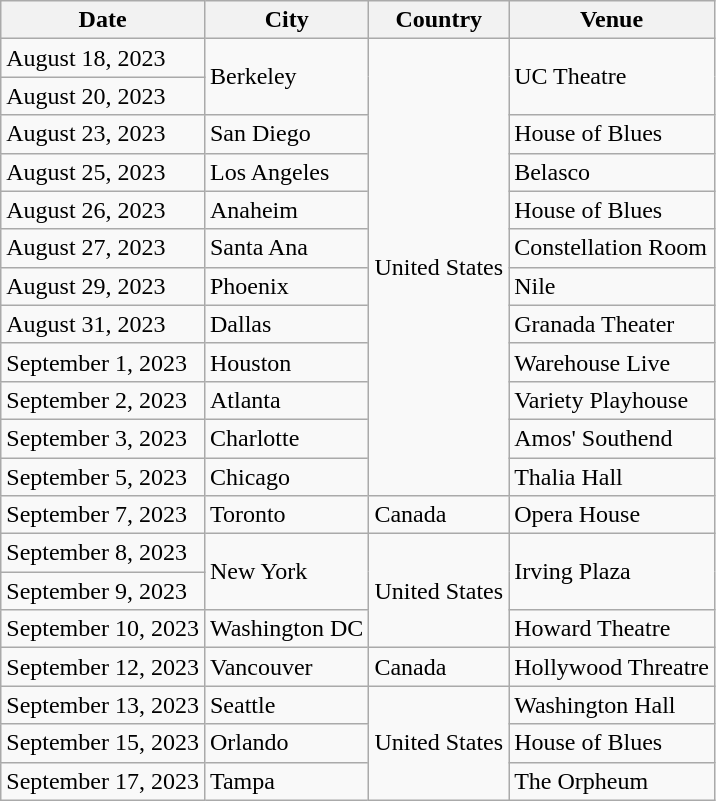<table class="wikitable">
<tr>
<th>Date</th>
<th>City</th>
<th>Country</th>
<th>Venue</th>
</tr>
<tr>
<td>August 18, 2023</td>
<td rowspan="2">Berkeley</td>
<td rowspan="12">United States</td>
<td rowspan="2">UC Theatre</td>
</tr>
<tr>
<td>August 20, 2023</td>
</tr>
<tr>
<td>August 23, 2023</td>
<td>San Diego</td>
<td>House of Blues</td>
</tr>
<tr>
<td>August 25, 2023</td>
<td>Los Angeles</td>
<td>Belasco</td>
</tr>
<tr>
<td>August 26, 2023</td>
<td>Anaheim</td>
<td>House of Blues</td>
</tr>
<tr>
<td>August 27, 2023</td>
<td>Santa Ana</td>
<td>Constellation Room</td>
</tr>
<tr>
<td>August 29, 2023</td>
<td>Phoenix</td>
<td>Nile</td>
</tr>
<tr>
<td>August 31, 2023</td>
<td>Dallas</td>
<td>Granada Theater</td>
</tr>
<tr>
<td>September 1, 2023</td>
<td>Houston</td>
<td>Warehouse Live</td>
</tr>
<tr>
<td>September 2, 2023</td>
<td>Atlanta</td>
<td>Variety Playhouse</td>
</tr>
<tr>
<td>September 3, 2023</td>
<td>Charlotte</td>
<td>Amos' Southend</td>
</tr>
<tr>
<td>September 5, 2023</td>
<td>Chicago</td>
<td>Thalia Hall</td>
</tr>
<tr>
<td>September 7, 2023</td>
<td>Toronto</td>
<td>Canada</td>
<td>Opera House</td>
</tr>
<tr>
<td>September 8, 2023</td>
<td rowspan="2">New York</td>
<td rowspan="3">United States</td>
<td rowspan="2">Irving Plaza</td>
</tr>
<tr>
<td>September 9, 2023</td>
</tr>
<tr>
<td>September 10, 2023</td>
<td>Washington DC</td>
<td>Howard Theatre</td>
</tr>
<tr>
<td>September 12, 2023</td>
<td>Vancouver</td>
<td>Canada</td>
<td>Hollywood Threatre</td>
</tr>
<tr>
<td>September 13, 2023</td>
<td>Seattle</td>
<td rowspan="3">United States</td>
<td>Washington Hall</td>
</tr>
<tr>
<td>September 15, 2023</td>
<td>Orlando</td>
<td>House of Blues</td>
</tr>
<tr>
<td>September 17, 2023</td>
<td>Tampa</td>
<td>The Orpheum</td>
</tr>
</table>
